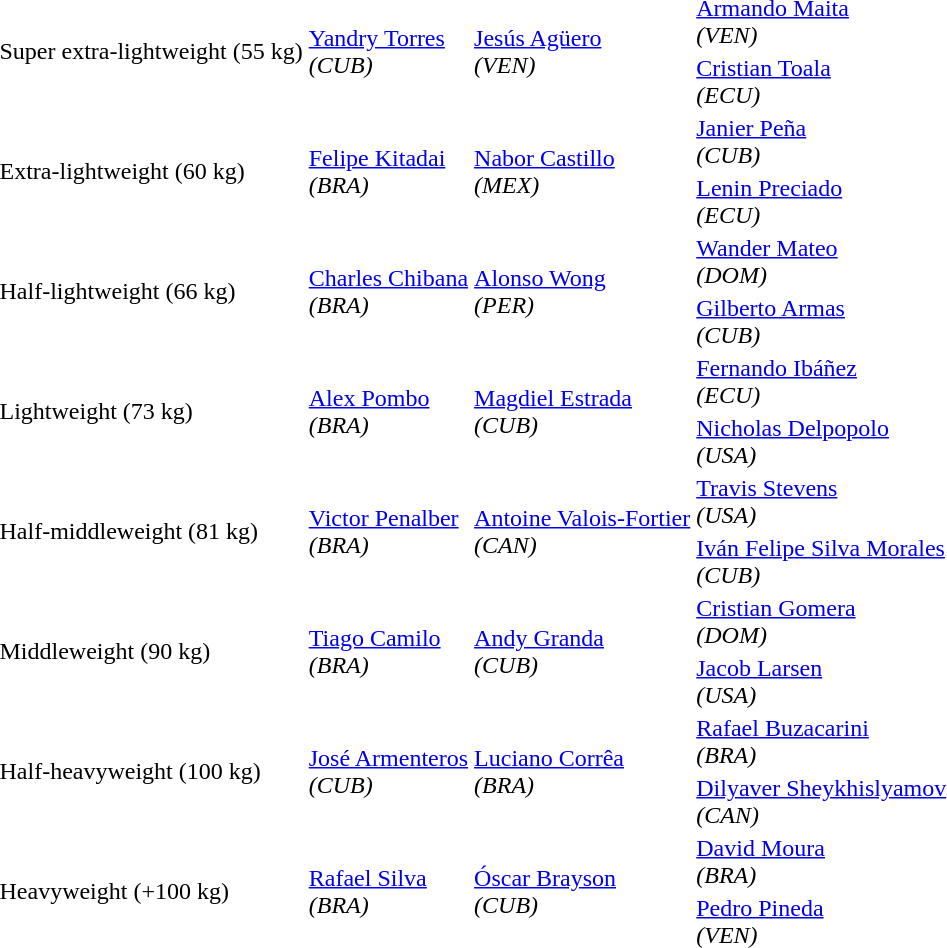<table>
<tr>
<td rowspan=2>Super extra-lightweight (55 kg)</td>
<td rowspan=2><a href='#'>Yandry Torres</a><br> <em> (CUB)</em></td>
<td rowspan=2><a href='#'>Jesús Agüero</a> <br> <em> (VEN)</em></td>
<td><a href='#'>Armando Maita</a> <br> <em> (VEN)</em></td>
</tr>
<tr>
<td><a href='#'>Cristian Toala</a> <br> <em> (ECU)</em></td>
</tr>
<tr>
<td rowspan=2>Extra-lightweight (60 kg)</td>
<td rowspan=2><a href='#'>Felipe Kitadai</a><br> <em> (BRA)</em></td>
<td rowspan=2><a href='#'>Nabor Castillo</a> <br> <em> (MEX)</em></td>
<td><a href='#'>Janier Peña</a> <br> <em> (CUB)</em></td>
</tr>
<tr>
<td><a href='#'>Lenin Preciado</a> <br> <em> (ECU)</em></td>
</tr>
<tr>
<td rowspan=2>Half-lightweight (66 kg)</td>
<td rowspan=2><a href='#'>Charles Chibana</a><br> <em> (BRA)</em></td>
<td rowspan=2><a href='#'>Alonso Wong</a> <br> <em> (PER)</em></td>
<td><a href='#'>Wander Mateo</a> <br> <em> (DOM)</em></td>
</tr>
<tr>
<td><a href='#'>Gilberto Armas</a> <br> <em> (CUB)</em></td>
</tr>
<tr>
<td rowspan=2>Lightweight (73 kg)</td>
<td rowspan=2><a href='#'>Alex Pombo</a><br> <em> (BRA)</em></td>
<td rowspan=2><a href='#'>Magdiel Estrada</a> <br> <em> (CUB)</em></td>
<td><a href='#'>Fernando Ibáñez</a> <br> <em> (ECU)</em></td>
</tr>
<tr>
<td><a href='#'>Nicholas Delpopolo</a> <br> <em> (USA)</em></td>
</tr>
<tr>
<td rowspan=2>Half-middleweight (81 kg)</td>
<td rowspan=2><a href='#'>Victor Penalber</a><br> <em> (BRA)</em></td>
<td rowspan=2><a href='#'>Antoine Valois-Fortier</a> <br> <em> (CAN)</em></td>
<td><a href='#'>Travis Stevens</a> <br> <em> (USA)</em></td>
</tr>
<tr>
<td><a href='#'>Iván Felipe Silva Morales</a> <br> <em> (CUB)</em></td>
</tr>
<tr>
<td rowspan=2>Middleweight (90 kg)</td>
<td rowspan=2><a href='#'>Tiago Camilo</a><br><em> (BRA)</em></td>
<td rowspan=2><a href='#'>Andy Granda</a><br><em> (CUB)</em></td>
<td><a href='#'>Cristian Gomera</a><br> <em> (DOM)</em></td>
</tr>
<tr>
<td><a href='#'>Jacob Larsen</a> <br> <em> (USA)</em></td>
</tr>
<tr>
<td rowspan=2>Half-heavyweight (100 kg)</td>
<td rowspan=2><a href='#'>José Armenteros</a><br><em> (CUB)</em></td>
<td rowspan=2><a href='#'>Luciano Corrêa</a><br><em> (BRA)</em></td>
<td><a href='#'>Rafael Buzacarini</a><br> <em> (BRA)</em></td>
</tr>
<tr>
<td><a href='#'>Dilyaver Sheykhislyamov</a> <br> <em> (CAN)</em></td>
</tr>
<tr>
<td rowspan=2>Heavyweight (+100 kg)</td>
<td rowspan=2><a href='#'>Rafael Silva</a><br><em> (BRA)</em></td>
<td rowspan=2><a href='#'>Óscar Brayson</a><br><em> (CUB)</em></td>
<td><a href='#'>David Moura</a><br> <em> (BRA)</em></td>
</tr>
<tr>
<td><a href='#'>Pedro Pineda</a> <br> <em> (VEN)</em></td>
</tr>
</table>
